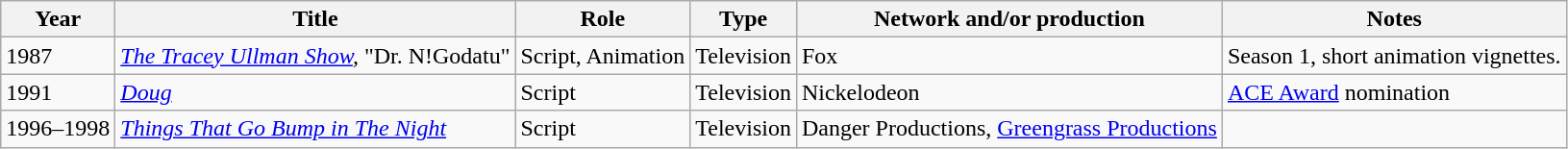<table class="wikitable">
<tr>
<th>Year</th>
<th>Title</th>
<th>Role</th>
<th>Type</th>
<th>Network and/or production</th>
<th>Notes</th>
</tr>
<tr>
<td>1987</td>
<td><em><a href='#'>The Tracey Ullman Show</a>,</em>  "Dr. N!Godatu"</td>
<td>Script, Animation</td>
<td>Television</td>
<td>Fox</td>
<td>Season 1, short animation vignettes.</td>
</tr>
<tr>
<td>1991</td>
<td><em><a href='#'>Doug</a></em></td>
<td>Script</td>
<td>Television</td>
<td>Nickelodeon</td>
<td><a href='#'>ACE Award</a> nomination</td>
</tr>
<tr>
<td>1996–1998</td>
<td><em><a href='#'>Things That Go Bump in The Night</a></em></td>
<td>Script</td>
<td>Television</td>
<td>Danger Productions, <a href='#'>Greengrass Productions</a></td>
<td></td>
</tr>
</table>
